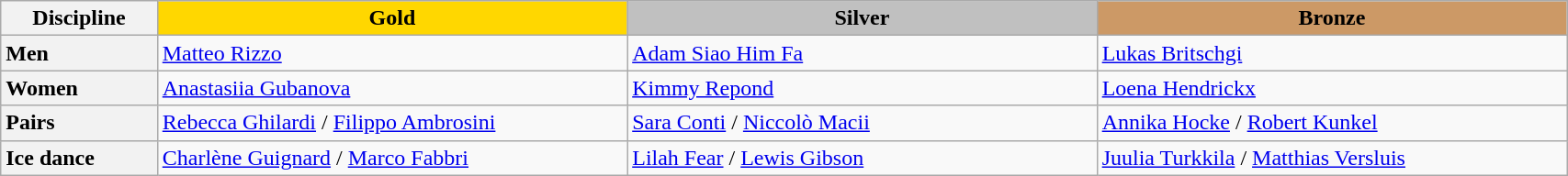<table class="wikitable unsortable" style="text-align:left; width:90%;">
<tr>
<th scope="col" style="text-align:center; width:10%">Discipline</th>
<td scope="col" style="text-align:center; width:30%; background:gold"><strong>Gold</strong></td>
<td scope="col" style="text-align:center; width:30%; background:silver"><strong>Silver</strong></td>
<td scope="col" style="text-align:center; width:30%; background:#c96"><strong>Bronze</strong></td>
</tr>
<tr>
<th scope="row" style="text-align:left">Men</th>
<td> <a href='#'>Matteo Rizzo</a></td>
<td> <a href='#'>Adam Siao Him Fa</a></td>
<td> <a href='#'>Lukas Britschgi</a></td>
</tr>
<tr>
<th scope="row" style="text-align:left">Women</th>
<td> <a href='#'>Anastasiia Gubanova</a></td>
<td> <a href='#'>Kimmy Repond</a></td>
<td> <a href='#'>Loena Hendrickx</a></td>
</tr>
<tr>
<th scope="row" style="text-align:left">Pairs</th>
<td> <a href='#'>Rebecca Ghilardi</a> / <a href='#'>Filippo Ambrosini</a></td>
<td> <a href='#'>Sara Conti</a> / <a href='#'>Niccolò Macii</a></td>
<td> <a href='#'>Annika Hocke</a> / <a href='#'>Robert Kunkel</a></td>
</tr>
<tr>
<th scope="row" style="text-align:left">Ice dance</th>
<td> <a href='#'>Charlène Guignard</a> / <a href='#'>Marco Fabbri</a></td>
<td> <a href='#'>Lilah Fear</a> / <a href='#'>Lewis Gibson</a></td>
<td> <a href='#'>Juulia Turkkila</a> / <a href='#'>Matthias Versluis</a></td>
</tr>
</table>
